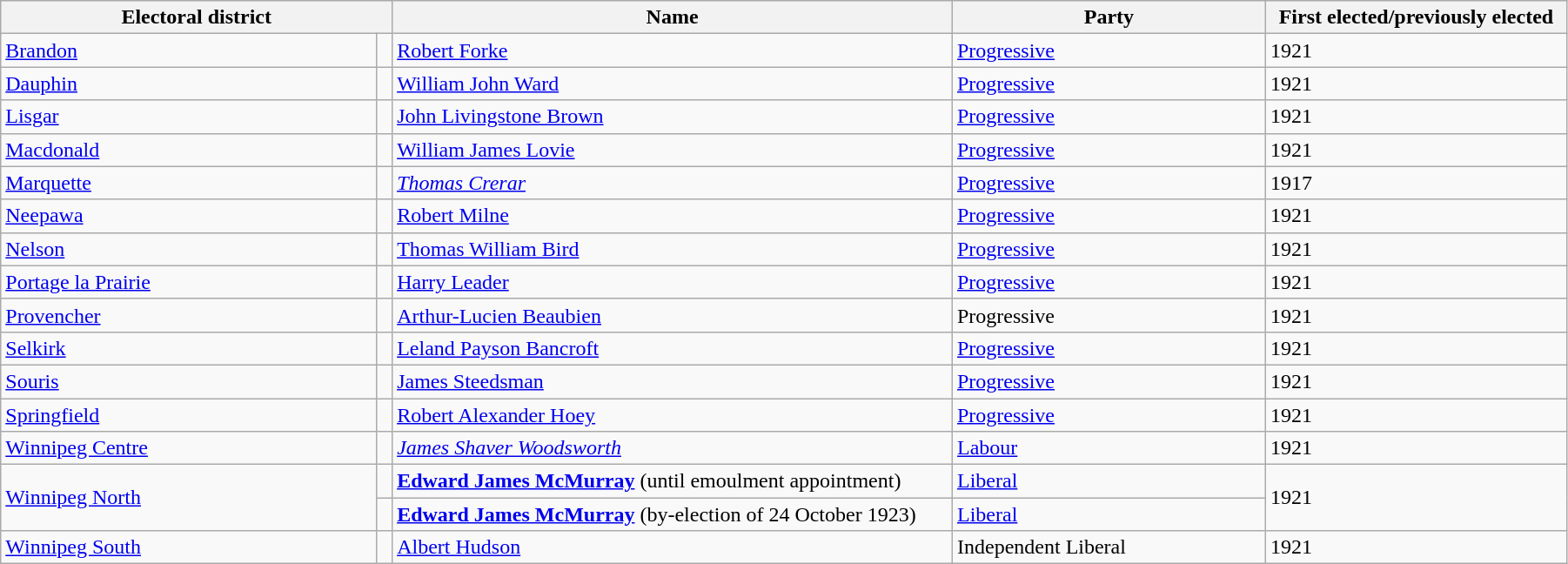<table class="wikitable" width=95%>
<tr>
<th colspan=2 width=25%>Electoral district</th>
<th>Name</th>
<th width=20%>Party</th>
<th>First elected/previously elected</th>
</tr>
<tr>
<td width=24%><a href='#'>Brandon</a></td>
<td></td>
<td><a href='#'>Robert Forke</a></td>
<td><a href='#'>Progressive</a></td>
<td>1921</td>
</tr>
<tr>
<td><a href='#'>Dauphin</a></td>
<td></td>
<td><a href='#'>William John Ward</a></td>
<td><a href='#'>Progressive</a></td>
<td>1921</td>
</tr>
<tr>
<td><a href='#'>Lisgar</a></td>
<td></td>
<td><a href='#'>John Livingstone Brown</a></td>
<td><a href='#'>Progressive</a></td>
<td>1921</td>
</tr>
<tr>
<td><a href='#'>Macdonald</a></td>
<td></td>
<td><a href='#'>William James Lovie</a></td>
<td><a href='#'>Progressive</a></td>
<td>1921</td>
</tr>
<tr>
<td><a href='#'>Marquette</a></td>
<td></td>
<td><em><a href='#'>Thomas Crerar</a></em></td>
<td><a href='#'>Progressive</a></td>
<td>1917</td>
</tr>
<tr>
<td><a href='#'>Neepawa</a></td>
<td></td>
<td><a href='#'>Robert Milne</a></td>
<td><a href='#'>Progressive</a></td>
<td>1921</td>
</tr>
<tr>
<td><a href='#'>Nelson</a></td>
<td></td>
<td><a href='#'>Thomas William Bird</a></td>
<td><a href='#'>Progressive</a></td>
<td>1921</td>
</tr>
<tr>
<td><a href='#'>Portage la Prairie</a></td>
<td></td>
<td><a href='#'>Harry Leader</a></td>
<td><a href='#'>Progressive</a></td>
<td>1921</td>
</tr>
<tr>
<td><a href='#'>Provencher</a></td>
<td></td>
<td><a href='#'>Arthur-Lucien Beaubien</a></td>
<td>Progressive</td>
<td>1921</td>
</tr>
<tr>
<td><a href='#'>Selkirk</a></td>
<td></td>
<td><a href='#'>Leland Payson Bancroft</a></td>
<td><a href='#'>Progressive</a></td>
<td>1921</td>
</tr>
<tr>
<td><a href='#'>Souris</a></td>
<td></td>
<td><a href='#'>James Steedsman</a></td>
<td><a href='#'>Progressive</a></td>
<td>1921</td>
</tr>
<tr>
<td><a href='#'>Springfield</a></td>
<td></td>
<td><a href='#'>Robert Alexander Hoey</a></td>
<td><a href='#'>Progressive</a></td>
<td>1921</td>
</tr>
<tr>
<td><a href='#'>Winnipeg Centre</a></td>
<td></td>
<td><em><a href='#'>James Shaver Woodsworth</a></em></td>
<td><a href='#'>Labour</a></td>
<td>1921</td>
</tr>
<tr>
<td rowspan=2><a href='#'>Winnipeg North</a></td>
<td></td>
<td><strong><a href='#'>Edward James McMurray</a></strong> (until emoulment appointment)</td>
<td><a href='#'>Liberal</a></td>
<td rowspan=2>1921</td>
</tr>
<tr>
<td></td>
<td><strong><a href='#'>Edward James McMurray</a></strong> (by-election of 24 October 1923)</td>
<td><a href='#'>Liberal</a></td>
</tr>
<tr>
<td><a href='#'>Winnipeg South</a></td>
<td></td>
<td><a href='#'>Albert Hudson</a></td>
<td>Independent Liberal</td>
<td>1921</td>
</tr>
</table>
